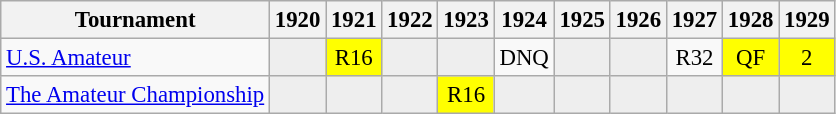<table class="wikitable" style="font-size:95%;text-align:center;">
<tr>
<th>Tournament</th>
<th>1920</th>
<th>1921</th>
<th>1922</th>
<th>1923</th>
<th>1924</th>
<th>1925</th>
<th>1926</th>
<th>1927</th>
<th>1928</th>
<th>1929</th>
</tr>
<tr>
<td align=left><a href='#'>U.S. Amateur</a></td>
<td style="background:#eeeeee;"></td>
<td align="center" style="background:yellow;">R16</td>
<td style="background:#eeeeee;"></td>
<td style="background:#eeeeee;"></td>
<td>DNQ</td>
<td style="background:#eeeeee;"></td>
<td style="background:#eeeeee;"></td>
<td>R32</td>
<td align="center" style="background:yellow;">QF</td>
<td align="center" style="background:yellow;">2</td>
</tr>
<tr>
<td align=left><a href='#'>The Amateur Championship</a></td>
<td style="background:#eeeeee;"></td>
<td style="background:#eeeeee;"></td>
<td style="background:#eeeeee;"></td>
<td align="center" style="background:yellow;">R16</td>
<td style="background:#eeeeee;"></td>
<td style="background:#eeeeee;"></td>
<td style="background:#eeeeee;"></td>
<td style="background:#eeeeee;"></td>
<td style="background:#eeeeee;"></td>
<td style="background:#eeeeee;"></td>
</tr>
</table>
